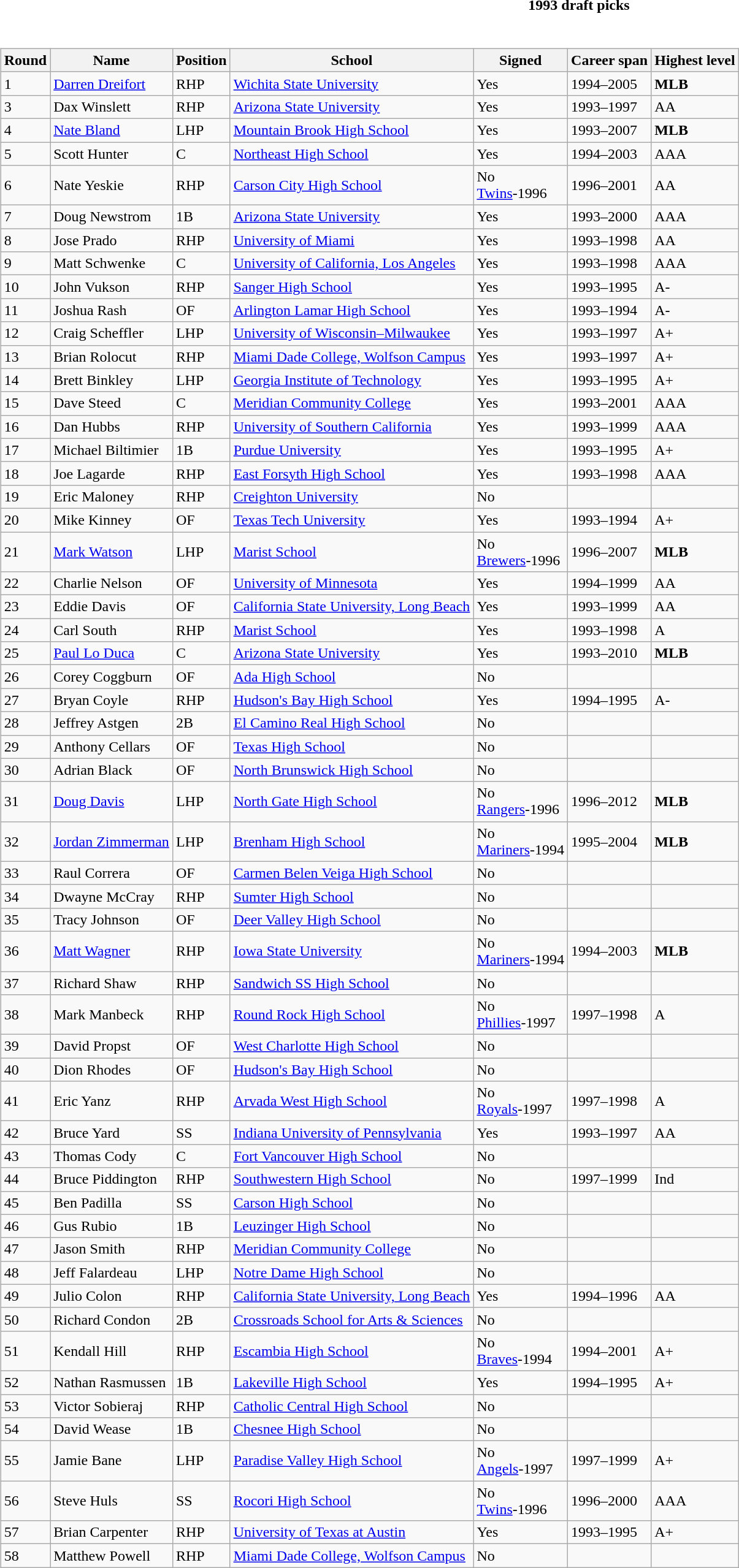<table class="toccolours collapsible collapsed" style="width:100%; background:inherit">
<tr>
<th>1993 draft picks</th>
</tr>
<tr>
<td><br><table class="wikitable">
<tr>
<th>Round</th>
<th>Name</th>
<th>Position</th>
<th>School</th>
<th>Signed</th>
<th>Career span</th>
<th>Highest level</th>
</tr>
<tr>
<td>1</td>
<td><a href='#'>Darren Dreifort</a></td>
<td>RHP</td>
<td><a href='#'>Wichita State University</a></td>
<td>Yes</td>
<td>1994–2005</td>
<td><strong>MLB</strong></td>
</tr>
<tr>
<td>3</td>
<td>Dax Winslett</td>
<td>RHP</td>
<td><a href='#'>Arizona State University</a></td>
<td>Yes</td>
<td>1993–1997</td>
<td>AA</td>
</tr>
<tr>
<td>4</td>
<td><a href='#'>Nate Bland</a></td>
<td>LHP</td>
<td><a href='#'>Mountain Brook High School</a></td>
<td>Yes</td>
<td>1993–2007</td>
<td><strong>MLB</strong></td>
</tr>
<tr>
<td>5</td>
<td>Scott Hunter</td>
<td>C</td>
<td><a href='#'>Northeast High School</a></td>
<td>Yes</td>
<td>1994–2003</td>
<td>AAA</td>
</tr>
<tr>
<td>6</td>
<td>Nate Yeskie</td>
<td>RHP</td>
<td><a href='#'>Carson City High School</a></td>
<td>No<br><a href='#'>Twins</a>-1996</td>
<td>1996–2001</td>
<td>AA</td>
</tr>
<tr>
<td>7</td>
<td>Doug Newstrom</td>
<td>1B</td>
<td><a href='#'>Arizona State University</a></td>
<td>Yes</td>
<td>1993–2000</td>
<td>AAA</td>
</tr>
<tr>
<td>8</td>
<td>Jose Prado</td>
<td>RHP</td>
<td><a href='#'>University of Miami</a></td>
<td>Yes</td>
<td>1993–1998</td>
<td>AA</td>
</tr>
<tr>
<td>9</td>
<td>Matt Schwenke</td>
<td>C</td>
<td><a href='#'>University of California, Los Angeles</a></td>
<td>Yes</td>
<td>1993–1998</td>
<td>AAA</td>
</tr>
<tr>
<td>10</td>
<td>John Vukson</td>
<td>RHP</td>
<td><a href='#'>Sanger High School</a></td>
<td>Yes</td>
<td>1993–1995</td>
<td>A-</td>
</tr>
<tr>
<td>11</td>
<td>Joshua Rash</td>
<td>OF</td>
<td><a href='#'>Arlington Lamar High School</a></td>
<td>Yes</td>
<td>1993–1994</td>
<td>A-</td>
</tr>
<tr>
<td>12</td>
<td>Craig Scheffler</td>
<td>LHP</td>
<td><a href='#'>University of Wisconsin–Milwaukee</a></td>
<td>Yes</td>
<td>1993–1997</td>
<td>A+</td>
</tr>
<tr>
<td>13</td>
<td>Brian Rolocut</td>
<td>RHP</td>
<td><a href='#'>Miami Dade College, Wolfson Campus</a></td>
<td>Yes</td>
<td>1993–1997</td>
<td>A+</td>
</tr>
<tr>
<td>14</td>
<td>Brett Binkley</td>
<td>LHP</td>
<td><a href='#'>Georgia Institute of Technology</a></td>
<td>Yes</td>
<td>1993–1995</td>
<td>A+</td>
</tr>
<tr>
<td>15</td>
<td>Dave Steed</td>
<td>C</td>
<td><a href='#'>Meridian Community College</a></td>
<td>Yes</td>
<td>1993–2001</td>
<td>AAA</td>
</tr>
<tr>
<td>16</td>
<td>Dan Hubbs</td>
<td>RHP</td>
<td><a href='#'>University of Southern California</a></td>
<td>Yes</td>
<td>1993–1999</td>
<td>AAA</td>
</tr>
<tr>
<td>17</td>
<td>Michael Biltimier</td>
<td>1B</td>
<td><a href='#'>Purdue University</a></td>
<td>Yes</td>
<td>1993–1995</td>
<td>A+</td>
</tr>
<tr>
<td>18</td>
<td>Joe Lagarde</td>
<td>RHP</td>
<td><a href='#'>East Forsyth High School</a></td>
<td>Yes</td>
<td>1993–1998</td>
<td>AAA</td>
</tr>
<tr>
<td>19</td>
<td>Eric Maloney</td>
<td>RHP</td>
<td><a href='#'>Creighton University</a></td>
<td>No</td>
<td></td>
<td></td>
</tr>
<tr>
<td>20</td>
<td>Mike Kinney</td>
<td>OF</td>
<td><a href='#'>Texas Tech University</a></td>
<td>Yes</td>
<td>1993–1994</td>
<td>A+</td>
</tr>
<tr>
<td>21</td>
<td><a href='#'>Mark Watson</a></td>
<td>LHP</td>
<td><a href='#'>Marist School</a></td>
<td>No<br><a href='#'>Brewers</a>-1996</td>
<td>1996–2007</td>
<td><strong>MLB</strong></td>
</tr>
<tr>
<td>22</td>
<td>Charlie Nelson</td>
<td>OF</td>
<td><a href='#'>University of Minnesota</a></td>
<td>Yes</td>
<td>1994–1999</td>
<td>AA</td>
</tr>
<tr>
<td>23</td>
<td>Eddie Davis</td>
<td>OF</td>
<td><a href='#'>California State University, Long Beach</a></td>
<td>Yes</td>
<td>1993–1999</td>
<td>AA</td>
</tr>
<tr>
<td>24</td>
<td>Carl South</td>
<td>RHP</td>
<td><a href='#'>Marist School</a></td>
<td>Yes</td>
<td>1993–1998</td>
<td>A</td>
</tr>
<tr>
<td>25</td>
<td><a href='#'>Paul Lo Duca</a></td>
<td>C</td>
<td><a href='#'>Arizona State University</a></td>
<td>Yes</td>
<td>1993–2010</td>
<td><strong>MLB</strong></td>
</tr>
<tr>
<td>26</td>
<td>Corey Coggburn</td>
<td>OF</td>
<td><a href='#'>Ada High School</a></td>
<td>No</td>
<td></td>
<td></td>
</tr>
<tr>
<td>27</td>
<td>Bryan Coyle</td>
<td>RHP</td>
<td><a href='#'>Hudson's Bay High School</a></td>
<td>Yes</td>
<td>1994–1995</td>
<td>A-</td>
</tr>
<tr>
<td>28</td>
<td>Jeffrey Astgen</td>
<td>2B</td>
<td><a href='#'>El Camino Real High School</a></td>
<td>No</td>
<td></td>
<td></td>
</tr>
<tr>
<td>29</td>
<td>Anthony Cellars</td>
<td>OF</td>
<td><a href='#'>Texas High School</a></td>
<td>No</td>
<td></td>
<td></td>
</tr>
<tr>
<td>30</td>
<td>Adrian Black</td>
<td>OF</td>
<td><a href='#'>North Brunswick High School</a></td>
<td>No</td>
<td></td>
<td></td>
</tr>
<tr>
<td>31</td>
<td><a href='#'>Doug Davis</a></td>
<td>LHP</td>
<td><a href='#'>North Gate High School</a></td>
<td>No<br><a href='#'>Rangers</a>-1996</td>
<td>1996–2012</td>
<td><strong>MLB</strong></td>
</tr>
<tr>
<td>32</td>
<td><a href='#'>Jordan Zimmerman</a></td>
<td>LHP</td>
<td><a href='#'>Brenham High School</a></td>
<td>No<br><a href='#'>Mariners</a>-1994</td>
<td>1995–2004</td>
<td><strong>MLB</strong></td>
</tr>
<tr>
<td>33</td>
<td>Raul Correra</td>
<td>OF</td>
<td><a href='#'>Carmen Belen Veiga High School</a></td>
<td>No</td>
<td></td>
<td></td>
</tr>
<tr>
<td>34</td>
<td>Dwayne McCray</td>
<td>RHP</td>
<td><a href='#'>Sumter High School</a></td>
<td>No</td>
<td></td>
<td></td>
</tr>
<tr>
<td>35</td>
<td>Tracy Johnson</td>
<td>OF</td>
<td><a href='#'>Deer Valley High School</a></td>
<td>No</td>
<td></td>
<td></td>
</tr>
<tr>
<td>36</td>
<td><a href='#'>Matt Wagner</a></td>
<td>RHP</td>
<td><a href='#'>Iowa State University</a></td>
<td>No  <br><a href='#'>Mariners</a>-1994</td>
<td>1994–2003</td>
<td><strong>MLB</strong></td>
</tr>
<tr>
<td>37</td>
<td>Richard Shaw</td>
<td>RHP</td>
<td><a href='#'>Sandwich SS High School</a></td>
<td>No</td>
<td></td>
<td></td>
</tr>
<tr>
<td>38</td>
<td>Mark Manbeck</td>
<td>RHP</td>
<td><a href='#'>Round Rock High School</a></td>
<td>No <br><a href='#'>Phillies</a>-1997</td>
<td>1997–1998</td>
<td>A</td>
</tr>
<tr>
<td>39</td>
<td>David Propst</td>
<td>OF</td>
<td><a href='#'>West Charlotte High School</a></td>
<td>No</td>
<td></td>
<td></td>
</tr>
<tr>
<td>40</td>
<td>Dion Rhodes</td>
<td>OF</td>
<td><a href='#'>Hudson's Bay High School</a></td>
<td>No</td>
<td></td>
<td></td>
</tr>
<tr>
<td>41</td>
<td>Eric Yanz</td>
<td>RHP</td>
<td><a href='#'>Arvada West High School</a></td>
<td>No<br><a href='#'>Royals</a>-1997</td>
<td>1997–1998</td>
<td>A</td>
</tr>
<tr>
<td>42</td>
<td>Bruce Yard</td>
<td>SS</td>
<td><a href='#'>Indiana University of Pennsylvania</a></td>
<td>Yes</td>
<td>1993–1997</td>
<td>AA</td>
</tr>
<tr>
<td>43</td>
<td>Thomas Cody</td>
<td>C</td>
<td><a href='#'>Fort Vancouver High School</a></td>
<td>No</td>
<td></td>
<td></td>
</tr>
<tr>
<td>44</td>
<td>Bruce Piddington</td>
<td>RHP</td>
<td><a href='#'>Southwestern High School</a></td>
<td>No</td>
<td>1997–1999</td>
<td>Ind</td>
</tr>
<tr>
<td>45</td>
<td>Ben Padilla</td>
<td>SS</td>
<td><a href='#'>Carson High School</a></td>
<td>No</td>
<td></td>
<td></td>
</tr>
<tr>
<td>46</td>
<td>Gus Rubio</td>
<td>1B</td>
<td><a href='#'>Leuzinger High School</a></td>
<td>No</td>
<td></td>
<td></td>
</tr>
<tr>
<td>47</td>
<td>Jason Smith</td>
<td>RHP</td>
<td><a href='#'>Meridian Community College</a></td>
<td>No</td>
<td></td>
<td></td>
</tr>
<tr>
<td>48</td>
<td>Jeff Falardeau</td>
<td>LHP</td>
<td><a href='#'>Notre Dame High School</a></td>
<td>No</td>
<td></td>
<td></td>
</tr>
<tr>
<td>49</td>
<td>Julio Colon</td>
<td>RHP</td>
<td><a href='#'>California State University, Long Beach</a></td>
<td>Yes</td>
<td>1994–1996</td>
<td>AA</td>
</tr>
<tr>
<td>50</td>
<td>Richard Condon</td>
<td>2B</td>
<td><a href='#'>Crossroads School for Arts & Sciences</a></td>
<td>No</td>
<td></td>
<td></td>
</tr>
<tr>
<td>51</td>
<td>Kendall Hill</td>
<td>RHP</td>
<td><a href='#'>Escambia High School</a></td>
<td>No <br><a href='#'>Braves</a>-1994</td>
<td>1994–2001</td>
<td>A+</td>
</tr>
<tr>
<td>52</td>
<td>Nathan Rasmussen</td>
<td>1B</td>
<td><a href='#'>Lakeville High School</a></td>
<td>Yes</td>
<td>1994–1995</td>
<td>A+</td>
</tr>
<tr>
<td>53</td>
<td>Victor Sobieraj</td>
<td>RHP</td>
<td><a href='#'>Catholic Central High School</a></td>
<td>No</td>
<td></td>
<td></td>
</tr>
<tr>
<td>54</td>
<td>David Wease</td>
<td>1B</td>
<td><a href='#'>Chesnee High School</a></td>
<td>No</td>
<td></td>
<td></td>
</tr>
<tr>
<td>55</td>
<td>Jamie Bane</td>
<td>LHP</td>
<td><a href='#'>Paradise Valley High School</a></td>
<td>No <br><a href='#'>Angels</a>-1997</td>
<td>1997–1999</td>
<td>A+</td>
</tr>
<tr>
<td>56</td>
<td>Steve Huls</td>
<td>SS</td>
<td><a href='#'>Rocori High School</a></td>
<td>No <br><a href='#'>Twins</a>-1996</td>
<td>1996–2000</td>
<td>AAA</td>
</tr>
<tr>
<td>57</td>
<td>Brian Carpenter</td>
<td>RHP</td>
<td><a href='#'>University of Texas at Austin</a></td>
<td>Yes</td>
<td>1993–1995</td>
<td>A+</td>
</tr>
<tr>
<td>58</td>
<td>Matthew Powell</td>
<td>RHP</td>
<td><a href='#'>Miami Dade College, Wolfson Campus</a></td>
<td>No</td>
<td></td>
<td></td>
</tr>
</table>
</td>
</tr>
</table>
